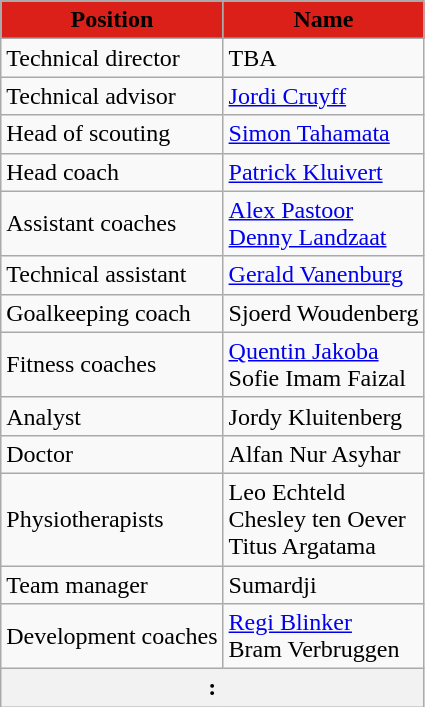<table class="wikitable">
<tr>
<th style="background-color:#DB2019;"><span>Position</span></th>
<th style="background-color:#DB2019;"><span>Name</span></th>
</tr>
<tr>
<td>Technical director</td>
<td>TBA</td>
</tr>
<tr>
<td>Technical advisor</td>
<td> <a href='#'>Jordi Cruyff</a></td>
</tr>
<tr>
<td>Head of scouting</td>
<td> <a href='#'>Simon Tahamata</a></td>
</tr>
<tr>
<td>Head coach</td>
<td> <a href='#'>Patrick Kluivert</a></td>
</tr>
<tr>
<td>Assistant coaches</td>
<td> <a href='#'>Alex Pastoor</a><br> <a href='#'>Denny Landzaat</a></td>
</tr>
<tr>
<td>Technical assistant</td>
<td> <a href='#'>Gerald Vanenburg</a></td>
</tr>
<tr>
<td>Goalkeeping coach</td>
<td nowrap> Sjoerd Woudenberg</td>
</tr>
<tr>
<td>Fitness coaches</td>
<td> <a href='#'>Quentin Jakoba</a><br> Sofie Imam Faizal</td>
</tr>
<tr>
<td>Analyst</td>
<td> Jordy Kluitenberg</td>
</tr>
<tr>
<td>Doctor</td>
<td> Alfan Nur Asyhar</td>
</tr>
<tr>
<td>Physiotherapists</td>
<td> Leo Echteld<br> Chesley ten Oever<br> Titus Argatama</td>
</tr>
<tr>
<td>Team manager</td>
<td> Sumardji</td>
</tr>
<tr>
<td>Development coaches</td>
<td> <a href='#'>Regi Blinker</a><br> Bram Verbruggen</td>
</tr>
<tr>
<th colspan="11">:</th>
</tr>
</table>
